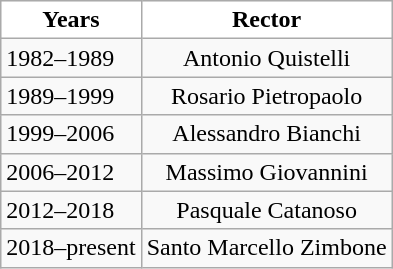<table class="wikitable">
<tr>
<th style="background:#fff;">Years</th>
<th ! style="background:#fff;">Rector</th>
</tr>
<tr>
<td>1982–1989</td>
<td style="text-align:center;">Antonio Quistelli</td>
</tr>
<tr>
<td>1989–1999</td>
<td style="text-align:center;">Rosario Pietropaolo</td>
</tr>
<tr>
<td>1999–2006</td>
<td style="text-align:center;">Alessandro Bianchi</td>
</tr>
<tr>
<td>2006–2012</td>
<td style="text-align:center;">Massimo Giovannini</td>
</tr>
<tr>
<td>2012–2018</td>
<td style="text-align:center;">Pasquale Catanoso</td>
</tr>
<tr>
<td>2018–present</td>
<td style="text-align:center;">Santo Marcello Zimbone</td>
</tr>
</table>
